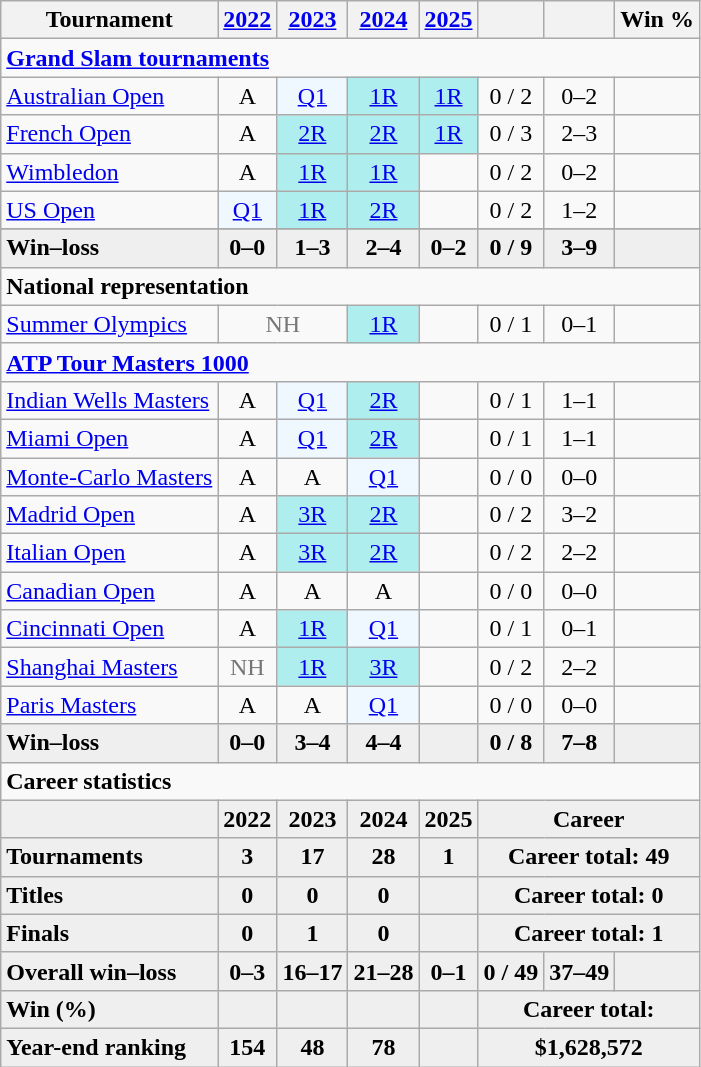<table class="wikitable" style=text-align:center>
<tr>
<th>Tournament</th>
<th><a href='#'>2022</a></th>
<th><a href='#'>2023</a></th>
<th><a href='#'>2024</a></th>
<th><a href='#'>2025</a></th>
<th></th>
<th></th>
<th>Win %</th>
</tr>
<tr>
<td colspan="10" align="left"><strong><a href='#'>Grand Slam tournaments</a></strong></td>
</tr>
<tr>
<td align=left><a href='#'>Australian Open</a></td>
<td>A</td>
<td style=background:#f0f8ff><a href='#'>Q1</a></td>
<td style=background:#afeeee><a href='#'>1R</a></td>
<td style=background:#afeeee><a href='#'>1R</a></td>
<td>0 / 2</td>
<td>0–2</td>
<td></td>
</tr>
<tr>
<td align=left><a href='#'>French Open</a></td>
<td>A</td>
<td style=background:#afeeee><a href='#'>2R</a></td>
<td style=background:#afeeee><a href='#'>2R</a></td>
<td style=background:#afeeee><a href='#'>1R</a></td>
<td>0 / 3</td>
<td>2–3</td>
<td></td>
</tr>
<tr>
<td align=left><a href='#'>Wimbledon</a></td>
<td>A</td>
<td style=background:#afeeee><a href='#'>1R</a></td>
<td style=background:#afeeee><a href='#'>1R</a></td>
<td></td>
<td>0 / 2</td>
<td>0–2</td>
<td></td>
</tr>
<tr>
<td align=left><a href='#'>US Open</a></td>
<td style=background:#f0f8ff><a href='#'>Q1</a></td>
<td style=background:#afeeee><a href='#'>1R</a></td>
<td style=background:#afeeee><a href='#'>2R</a></td>
<td></td>
<td>0 / 2</td>
<td>1–2</td>
<td></td>
</tr>
<tr>
</tr>
<tr style=background:#efefef;font-weight:bold>
<td align=left>Win–loss</td>
<td>0–0</td>
<td>1–3</td>
<td>2–4</td>
<td>0–2</td>
<td>0 / 9</td>
<td>3–9</td>
<td></td>
</tr>
<tr>
<td colspan="10" align="left"><strong>National representation</strong></td>
</tr>
<tr>
<td align=left><a href='#'>Summer Olympics</a></td>
<td colspan=2 style=color:#767676>NH</td>
<td style=background:#afeeee><a href='#'>1R</a></td>
<td></td>
<td>0 / 1</td>
<td>0–1</td>
<td></td>
</tr>
<tr>
<td colspan="10" align="left"><strong><a href='#'>ATP Tour Masters 1000</a></strong></td>
</tr>
<tr>
<td align=left><a href='#'>Indian Wells Masters</a></td>
<td>A</td>
<td style=background:#f0f8ff><a href='#'>Q1</a></td>
<td style=background:#afeeee><a href='#'>2R</a></td>
<td></td>
<td>0 / 1</td>
<td>1–1</td>
<td></td>
</tr>
<tr>
<td align=left><a href='#'>Miami Open</a></td>
<td>A</td>
<td style=background:#f0f8ff><a href='#'>Q1</a></td>
<td style=background:#afeeee><a href='#'>2R</a></td>
<td></td>
<td>0 / 1</td>
<td>1–1</td>
<td></td>
</tr>
<tr>
<td style=text-align:left><a href='#'>Monte-Carlo Masters</a></td>
<td>A</td>
<td>A</td>
<td style=background:#f0f8ff><a href='#'>Q1</a></td>
<td></td>
<td>0 / 0</td>
<td>0–0</td>
<td></td>
</tr>
<tr>
<td align=left><a href='#'>Madrid Open</a></td>
<td>A</td>
<td style=background:#afeeee><a href='#'>3R</a></td>
<td style=background:#afeeee><a href='#'>2R</a></td>
<td></td>
<td>0 / 2</td>
<td>3–2</td>
<td></td>
</tr>
<tr>
<td style=text-align:left><a href='#'>Italian Open</a></td>
<td>A</td>
<td style=background:#afeeee><a href='#'>3R</a></td>
<td style=background:#afeeee><a href='#'>2R</a></td>
<td></td>
<td>0 / 2</td>
<td>2–2</td>
<td></td>
</tr>
<tr>
<td align=left><a href='#'>Canadian Open</a></td>
<td>A</td>
<td>A</td>
<td>A</td>
<td></td>
<td>0 / 0</td>
<td>0–0</td>
<td></td>
</tr>
<tr>
<td style=text-align:left><a href='#'>Cincinnati Open</a></td>
<td>A</td>
<td style=background:#afeeee><a href='#'>1R</a></td>
<td style=background:#f0f8ff><a href='#'>Q1</a></td>
<td></td>
<td>0 / 1</td>
<td>0–1</td>
<td></td>
</tr>
<tr>
<td style=text-align:left><a href='#'>Shanghai Masters</a></td>
<td style=color:#767676>NH</td>
<td style=background:#afeeee><a href='#'>1R</a></td>
<td style=background:#afeeee><a href='#'>3R</a></td>
<td></td>
<td>0 / 2</td>
<td>2–2</td>
<td></td>
</tr>
<tr>
<td style=text-align:left><a href='#'>Paris Masters</a></td>
<td>A</td>
<td>A</td>
<td style=background:#f0f8ff><a href='#'>Q1</a></td>
<td></td>
<td>0 / 0</td>
<td>0–0</td>
<td></td>
</tr>
<tr style=background:#efefef;font-weight:bold>
<td align=left>Win–loss</td>
<td>0–0</td>
<td>3–4</td>
<td>4–4</td>
<td></td>
<td>0 / 8</td>
<td>7–8</td>
<td></td>
</tr>
<tr>
<td colspan="8" style="text-align:left"><strong>Career statistics</strong></td>
</tr>
<tr style=background:#efefef;font-weight:bold>
<td></td>
<td>2022</td>
<td>2023</td>
<td>2024</td>
<td>2025</td>
<td colspan="3">Career</td>
</tr>
<tr style=background:#efefef;font-weight:bold>
<td align=left>Tournaments</td>
<td>3</td>
<td>17</td>
<td>28</td>
<td>1</td>
<td colspan="3"><strong>Career total: 49</strong></td>
</tr>
<tr style=background:#efefef;font-weight:bold>
<td style="text-align:left">Titles</td>
<td>0</td>
<td>0</td>
<td>0</td>
<td></td>
<td colspan="3"><strong>Career total: 0</strong></td>
</tr>
<tr style=background:#efefef;font-weight:bold>
<td style="text-align:left">Finals</td>
<td>0</td>
<td>1</td>
<td>0</td>
<td></td>
<td colspan="3">Career total: 1</td>
</tr>
<tr style=background:#efefef;font-weight:bold>
<td style="text-align:left">Overall win–loss</td>
<td>0–3</td>
<td>16–17</td>
<td>21–28</td>
<td>0–1</td>
<td>0 / 49</td>
<td>37–49</td>
<td></td>
</tr>
<tr style=font-weight:bold;background:#efefef>
<td style=text-align:left>Win (%)</td>
<td></td>
<td></td>
<td></td>
<td></td>
<td colspan="3">Career total: </td>
</tr>
<tr bgcolor=efefef>
<td align=left><strong>Year-end ranking</strong></td>
<td><strong>154</strong></td>
<td><strong>48</strong></td>
<td><strong>78</strong></td>
<td></td>
<td colspan="3"><strong>$1,628,572</strong></td>
</tr>
</table>
